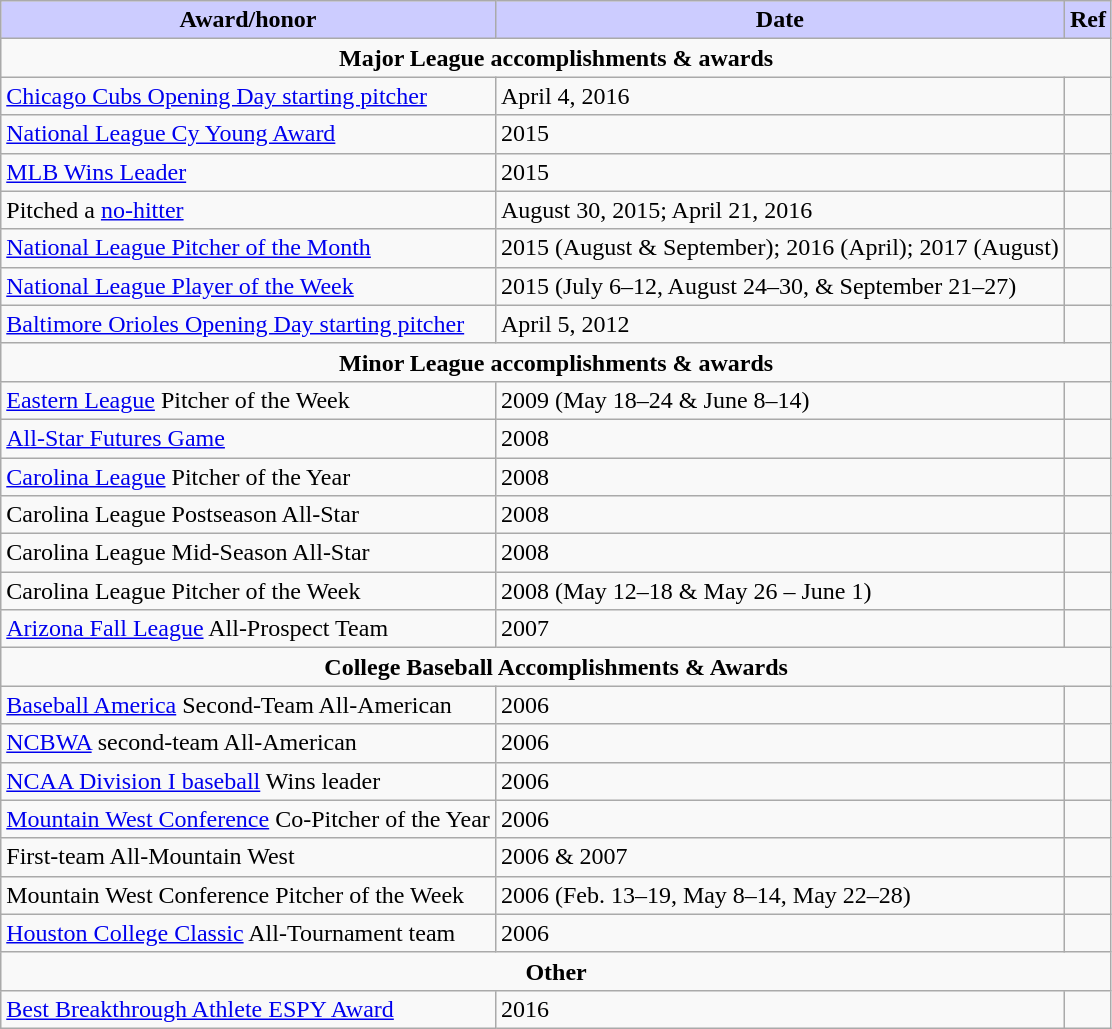<table class="wikitable sortable" style="width:auto">
<tr>
<th style="background:#ccf;">Award/honor</th>
<th style="background:#ccf;">Date</th>
<th style="background:#ccf;">Ref</th>
</tr>
<tr>
<td style="text-align:center;" "background:#ccf;" colspan="3"><strong>Major League accomplishments & awards</strong></td>
</tr>
<tr>
<td><a href='#'>Chicago Cubs Opening Day starting pitcher</a></td>
<td>April 4, 2016</td>
<td></td>
</tr>
<tr>
<td><a href='#'>National League Cy Young Award</a></td>
<td>2015</td>
<td></td>
</tr>
<tr>
<td><a href='#'>MLB Wins Leader</a></td>
<td>2015</td>
<td></td>
</tr>
<tr>
<td>Pitched a <a href='#'>no-hitter</a></td>
<td>August 30, 2015; April 21, 2016</td>
<td></td>
</tr>
<tr>
<td><a href='#'>National League Pitcher of the Month</a></td>
<td>2015 (August & September); 2016 (April); 2017 (August)</td>
<td></td>
</tr>
<tr>
<td><a href='#'>National League Player of the Week</a></td>
<td>2015 (July 6–12, August 24–30, & September 21–27)</td>
<td></td>
</tr>
<tr>
<td><a href='#'>Baltimore Orioles Opening Day starting pitcher</a></td>
<td>April 5, 2012</td>
<td></td>
</tr>
<tr>
<td style="text-align:center;" "background:#ccf;" colspan="3"><strong>Minor League accomplishments & awards</strong></td>
</tr>
<tr>
<td><a href='#'>Eastern League</a> Pitcher of the Week</td>
<td>2009 (May 18–24 & June 8–14)</td>
<td></td>
</tr>
<tr>
<td><a href='#'>All-Star Futures Game</a></td>
<td>2008</td>
<td></td>
</tr>
<tr>
<td><a href='#'>Carolina League</a> Pitcher of the Year</td>
<td>2008</td>
<td></td>
</tr>
<tr>
<td>Carolina League Postseason All-Star</td>
<td>2008</td>
<td></td>
</tr>
<tr>
<td>Carolina League Mid-Season All-Star</td>
<td>2008</td>
<td></td>
</tr>
<tr>
<td>Carolina League Pitcher of the Week</td>
<td>2008 (May 12–18 & May 26 – June 1)</td>
<td></td>
</tr>
<tr>
<td><a href='#'>Arizona Fall League</a> All-Prospect Team</td>
<td>2007</td>
<td></td>
</tr>
<tr>
<td style="text-align:center;" "background:#ccf;" colspan="3"><strong>College Baseball Accomplishments & Awards</strong></td>
</tr>
<tr>
<td><a href='#'>Baseball America</a> Second-Team All-American</td>
<td>2006</td>
<td></td>
</tr>
<tr>
<td><a href='#'>NCBWA</a> second-team All-American</td>
<td>2006</td>
<td></td>
</tr>
<tr>
<td><a href='#'>NCAA Division I baseball</a> Wins leader</td>
<td>2006</td>
<td></td>
</tr>
<tr>
<td><a href='#'>Mountain West Conference</a> Co-Pitcher of the Year</td>
<td>2006</td>
<td></td>
</tr>
<tr>
<td>First-team All-Mountain West</td>
<td>2006 & 2007</td>
<td></td>
</tr>
<tr>
<td>Mountain West Conference Pitcher of the Week</td>
<td>2006 (Feb. 13–19, May 8–14, May 22–28)</td>
<td></td>
</tr>
<tr>
<td><a href='#'>Houston College Classic</a> All-Tournament team</td>
<td>2006</td>
<td></td>
</tr>
<tr>
<td style="text-align:center;" "background:#ccf;" colspan="3"><strong>Other</strong></td>
</tr>
<tr>
<td><a href='#'>Best Breakthrough Athlete ESPY Award</a></td>
<td>2016</td>
<td></td>
</tr>
</table>
